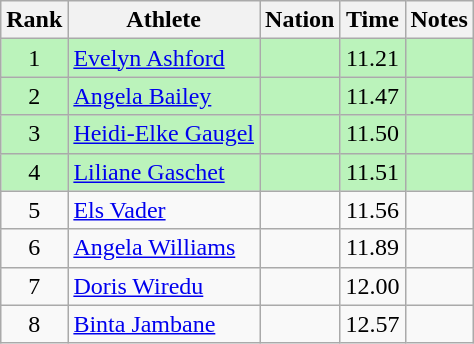<table class="wikitable sortable" style="text-align:center">
<tr>
<th>Rank</th>
<th>Athlete</th>
<th>Nation</th>
<th>Time</th>
<th>Notes</th>
</tr>
<tr style="background:#bbf3bb;">
<td>1</td>
<td align=left><a href='#'>Evelyn Ashford</a></td>
<td align=left></td>
<td>11.21</td>
<td></td>
</tr>
<tr style="background:#bbf3bb;">
<td>2</td>
<td align=left><a href='#'>Angela Bailey</a></td>
<td align=left></td>
<td>11.47</td>
<td></td>
</tr>
<tr style="background:#bbf3bb;">
<td>3</td>
<td align=left><a href='#'>Heidi-Elke Gaugel</a></td>
<td align=left></td>
<td>11.50</td>
<td></td>
</tr>
<tr style="background:#bbf3bb;">
<td>4</td>
<td align=left><a href='#'>Liliane Gaschet</a></td>
<td align=left></td>
<td>11.51</td>
<td></td>
</tr>
<tr>
<td>5</td>
<td align=left><a href='#'>Els Vader</a></td>
<td align=left></td>
<td>11.56</td>
<td></td>
</tr>
<tr>
<td>6</td>
<td align=left><a href='#'>Angela Williams</a></td>
<td align=left></td>
<td>11.89</td>
<td></td>
</tr>
<tr>
<td>7</td>
<td align=left><a href='#'>Doris Wiredu</a></td>
<td align=left></td>
<td>12.00</td>
<td></td>
</tr>
<tr>
<td>8</td>
<td align=left><a href='#'>Binta Jambane</a></td>
<td align=left></td>
<td>12.57</td>
<td></td>
</tr>
</table>
